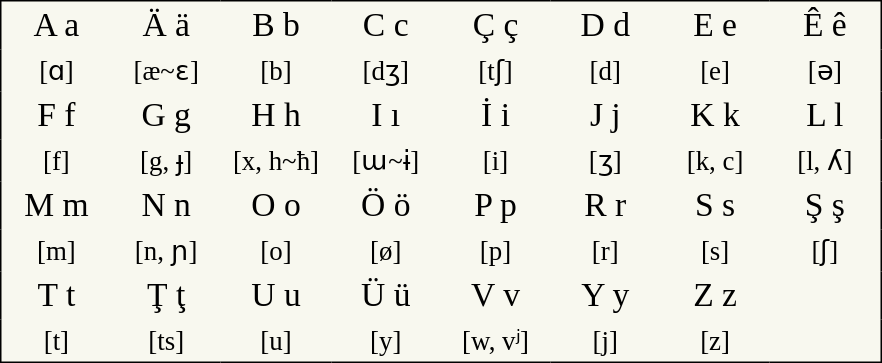<table style="font-size:1.4em; border-color:#000000; border-width:1px; border-style:solid; border-collapse:collapse; background-color:#F8F8EF">
<tr>
<td style="width:3em; text-align:center; padding: 3px;">A a</td>
<td style="width:3em; text-align:center; padding: 3px;">Ä ä</td>
<td style="width:3em; text-align:center; padding: 3px;">B b</td>
<td style="width:3em; text-align:center; padding: 3px;">C c</td>
<td style="width:3em; text-align:center; padding: 3px;">Ç ç</td>
<td style="width:3em; text-align:center; padding: 3px;">D d</td>
<td style="width:3em; text-align:center; padding: 3px;">E e</td>
<td style="width:3em; text-align:center; padding: 3px;">Ê ê</td>
</tr>
<tr>
<td style="font-size:0.8em; width:1em; text-align:center; padding: 3px;">[ɑ]</td>
<td style="font-size:0.8em; width:1em; text-align:center; padding: 3px;">[æ~ɛ]</td>
<td style="font-size:0.8em; width:1em; text-align:center; padding: 3px;">[b]</td>
<td style="font-size:0.8em; width:1em; text-align:center; padding: 3px;">[dʒ]</td>
<td style="font-size:0.8em; width:1em; text-align:center; padding: 3px;">[tʃ]</td>
<td style="font-size:0.8em; width:1em; text-align:center; padding: 3px;">[d]</td>
<td style="font-size:0.8em; width:1em; text-align:center; padding: 3px;">[e]</td>
<td style="font-size:0.8em; width:1em; text-align:center; padding: 3px;">[ə]</td>
</tr>
<tr>
<td style="width:3em; text-align:center; padding: 3px;">F f</td>
<td style="width:3em; text-align:center; padding: 3px;">G g</td>
<td style="width:3em; text-align:center; padding: 3px;">H h</td>
<td style="width:3em; text-align:center; padding: 3px;">I ı</td>
<td style="width:3em; text-align:center; padding: 3px;">İ i</td>
<td style="width:3em; text-align:center; padding: 3px;">J j</td>
<td style="width:3em; text-align:center; padding: 3px;">K k</td>
<td style="width:3em; text-align:center; padding: 3px;">L l</td>
</tr>
<tr>
<td style="font-size:0.8em; width:1em; text-align:center; padding: 3px;">[f]</td>
<td style="font-size:0.8em; width:1em; text-align:center; padding: 3px;">[g, ɟ]</td>
<td style="font-size:0.8em; width:1em; text-align:center; padding: 3px;">[x, h~ħ]</td>
<td style="font-size:0.8em; width:1em; text-align:center; padding: 3px;">[ɯ~ɨ]</td>
<td style="font-size:0.8em; width:1em; text-align:center; padding: 3px;">[i]</td>
<td style="font-size:0.8em; width:1em; text-align:center; padding: 3px;">[ʒ]</td>
<td style="font-size:0.8em; width:1em; text-align:center; padding: 3px;">[k, c]</td>
<td style="font-size:0.8em; width:1em; text-align:center; padding: 3px;">[l, ʎ]</td>
</tr>
<tr>
<td style="width:3em; text-align:center; padding: 3px;">M m</td>
<td style="width:3em; text-align:center; padding: 3px;">N n</td>
<td style="width:3em; text-align:center; padding: 3px;">O o</td>
<td style="width:3em; text-align:center; padding: 3px;">Ö ö</td>
<td style="width:3em; text-align:center; padding: 3px;">P p</td>
<td style="width:3em; text-align:center; padding: 3px;">R r</td>
<td style="width:3em; text-align:center; padding: 3px;">S s</td>
<td style="width:3em; text-align:center; padding: 3px;">Ş ş</td>
</tr>
<tr>
<td style="font-size:0.8em; width:1em; text-align:center; padding: 3px;">[m]</td>
<td style="font-size:0.8em; width:1em; text-align:center; padding: 3px;">[n, ɲ]</td>
<td style="font-size:0.8em; width:1em; text-align:center; padding: 3px;">[o]</td>
<td style="font-size:0.8em; width:1em; text-align:center; padding: 3px;">[ø]</td>
<td style="font-size:0.8em; width:1em; text-align:center; padding: 3px;">[p]</td>
<td style="font-size:0.8em; width:1em; text-align:center; padding: 3px;">[r]</td>
<td style="font-size:0.8em; width:1em; text-align:center; padding: 3px;">[s]</td>
<td style="font-size:0.8em; width:1em; text-align:center; padding: 3px;">[ʃ]</td>
</tr>
<tr>
<td style="width:3em; text-align:center; padding: 3px;">T t</td>
<td style="width:3em; text-align:center; padding: 3px;">Ţ ţ</td>
<td style="width:3em; text-align:center; padding: 3px;">U u</td>
<td style="width:3em; text-align:center; padding: 3px;">Ü ü</td>
<td style="width:3em; text-align:center; padding: 3px;">V v</td>
<td style="width:3em; text-align:center; padding: 3px;">Y y</td>
<td style="width:3em; text-align:center; padding: 3px;">Z z</td>
<td></td>
</tr>
<tr>
<td style="font-size:0.8em; width:1em; text-align:center; padding: 3px;">[t]</td>
<td style="font-size:0.8em; width:1em; text-align:center; padding: 3px;">[ts]</td>
<td style="font-size:0.8em; width:1em;; text-align:center; padding: 3px;">[u]</td>
<td style="font-size:0.8em; width:1em; text-align:center; padding: 3px;">[y]</td>
<td style="font-size:0.8em; width:1em; text-align:center; padding: 3px;">[w, vʲ]</td>
<td style="font-size:0.8em; width:1em; text-align:center; padding: 3px;">[j]</td>
<td style="font-size:0.8em; width:1em; text-align:center; padding: 3px;">[z]</td>
<td></td>
</tr>
</table>
